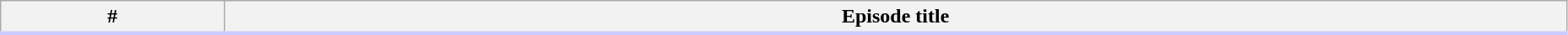<table class="wikitable" width="98%" style="background:#FFF;">
<tr style="border-bottom:3px solid #CCF">
<th>#</th>
<th>Episode title<br>


















































</th>
</tr>
</table>
